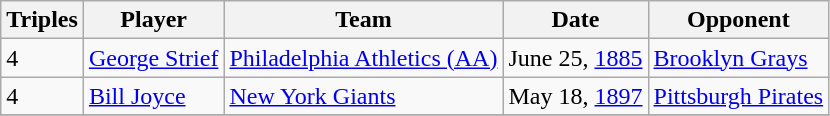<table class="wikitable sortable">
<tr>
<th>Triples</th>
<th>Player</th>
<th>Team</th>
<th>Date</th>
<th>Opponent</th>
</tr>
<tr>
<td>4</td>
<td><a href='#'>George Strief</a></td>
<td><a href='#'>Philadelphia Athletics (AA)</a></td>
<td>June 25, <a href='#'>1885</a></td>
<td><a href='#'>Brooklyn Grays</a></td>
</tr>
<tr>
<td>4</td>
<td><a href='#'>Bill Joyce</a></td>
<td><a href='#'>New York Giants</a></td>
<td>May 18, <a href='#'>1897</a></td>
<td><a href='#'>Pittsburgh Pirates</a></td>
</tr>
<tr>
</tr>
</table>
